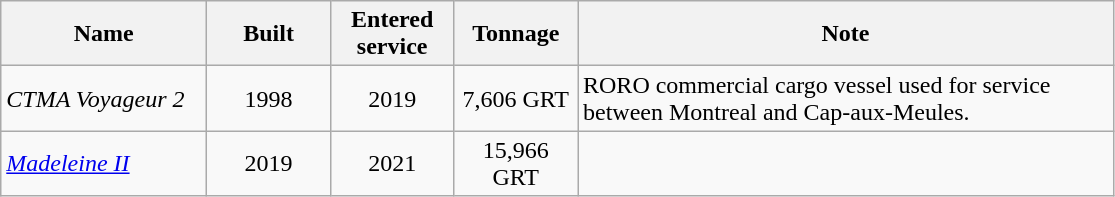<table class="wikitable">
<tr>
<th scope="col" width="130">Name</th>
<th scope="col" width="75">Built</th>
<th scope="col" width="75">Entered service</th>
<th scope="col" width="75">Tonnage</th>
<th scope="col" width="350">Note</th>
</tr>
<tr>
<td><em>CTMA Voyageur 2</em></td>
<td align="Center">1998</td>
<td align="Center">2019</td>
<td align="Center">7,606 GRT</td>
<td>RORO commercial cargo vessel used for service between Montreal and Cap-aux-Meules.</td>
</tr>
<tr>
<td><a href='#'><em>Madeleine II</em></a></td>
<td align="Center">2019</td>
<td align="Center">2021</td>
<td align="Center">15,966 GRT</td>
<td></td>
</tr>
</table>
